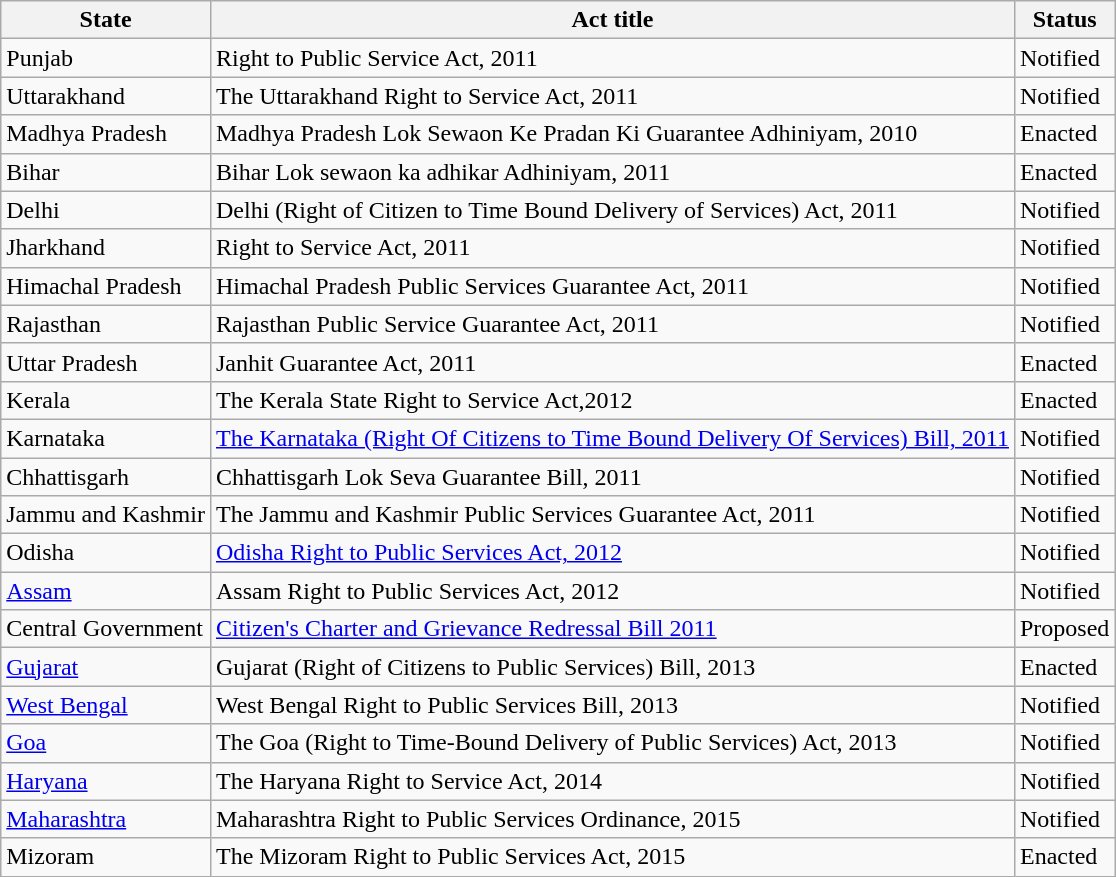<table class="wikitable">
<tr>
<th>State</th>
<th>Act title</th>
<th>Status</th>
</tr>
<tr>
<td>Punjab</td>
<td>Right to Public Service Act, 2011</td>
<td>Notified</td>
</tr>
<tr>
<td>Uttarakhand</td>
<td>The Uttarakhand Right to Service Act, 2011</td>
<td>Notified</td>
</tr>
<tr>
<td>Madhya Pradesh</td>
<td>Madhya Pradesh Lok Sewaon Ke Pradan Ki Guarantee Adhiniyam, 2010</td>
<td>Enacted</td>
</tr>
<tr>
<td>Bihar</td>
<td>Bihar Lok sewaon ka adhikar Adhiniyam, 2011</td>
<td>Enacted</td>
</tr>
<tr>
<td>Delhi</td>
<td>Delhi (Right of Citizen to Time Bound Delivery of Services) Act, 2011</td>
<td>Notified</td>
</tr>
<tr>
<td>Jharkhand</td>
<td>Right to Service Act, 2011</td>
<td>Notified</td>
</tr>
<tr>
<td>Himachal Pradesh</td>
<td>Himachal Pradesh Public Services Guarantee Act, 2011</td>
<td>Notified</td>
</tr>
<tr>
<td>Rajasthan</td>
<td>Rajasthan Public Service Guarantee Act, 2011</td>
<td>Notified</td>
</tr>
<tr>
<td>Uttar Pradesh</td>
<td>Janhit Guarantee Act, 2011</td>
<td>Enacted</td>
</tr>
<tr>
<td>Kerala</td>
<td>The Kerala State Right to Service Act,2012</td>
<td>Enacted</td>
</tr>
<tr>
<td>Karnataka</td>
<td><a href='#'>The Karnataka (Right Of Citizens to Time Bound Delivery Of Services) Bill, 2011</a></td>
<td>Notified</td>
</tr>
<tr>
<td>Chhattisgarh</td>
<td>Chhattisgarh Lok Seva Guarantee Bill, 2011</td>
<td>Notified</td>
</tr>
<tr>
<td>Jammu and Kashmir</td>
<td>The Jammu and Kashmir Public Services Guarantee Act, 2011</td>
<td>Notified</td>
</tr>
<tr>
<td>Odisha</td>
<td><a href='#'>Odisha Right to Public Services Act, 2012</a></td>
<td>Notified</td>
</tr>
<tr>
<td><a href='#'>Assam</a></td>
<td>Assam Right to Public Services Act, 2012</td>
<td>Notified</td>
</tr>
<tr>
<td>Central Government</td>
<td><a href='#'>Citizen's Charter and Grievance Redressal Bill 2011</a></td>
<td>Proposed</td>
</tr>
<tr>
<td><a href='#'>Gujarat</a></td>
<td>Gujarat (Right of Citizens to Public Services) Bill, 2013</td>
<td>Enacted</td>
</tr>
<tr>
<td><a href='#'>West Bengal</a></td>
<td>West Bengal Right to Public Services Bill, 2013</td>
<td>Notified</td>
</tr>
<tr>
<td><a href='#'>Goa</a></td>
<td>The Goa (Right to Time-Bound Delivery of Public Services) Act, 2013</td>
<td>Notified</td>
</tr>
<tr>
<td><a href='#'>Haryana</a></td>
<td>The Haryana Right to Service Act, 2014</td>
<td>Notified</td>
</tr>
<tr>
<td><a href='#'>Maharashtra</a></td>
<td>Maharashtra Right to Public Services Ordinance, 2015</td>
<td>Notified</td>
</tr>
<tr>
<td>Mizoram</td>
<td>The  Mizoram Right to Public Services Act, 2015</td>
<td>Enacted</td>
</tr>
</table>
